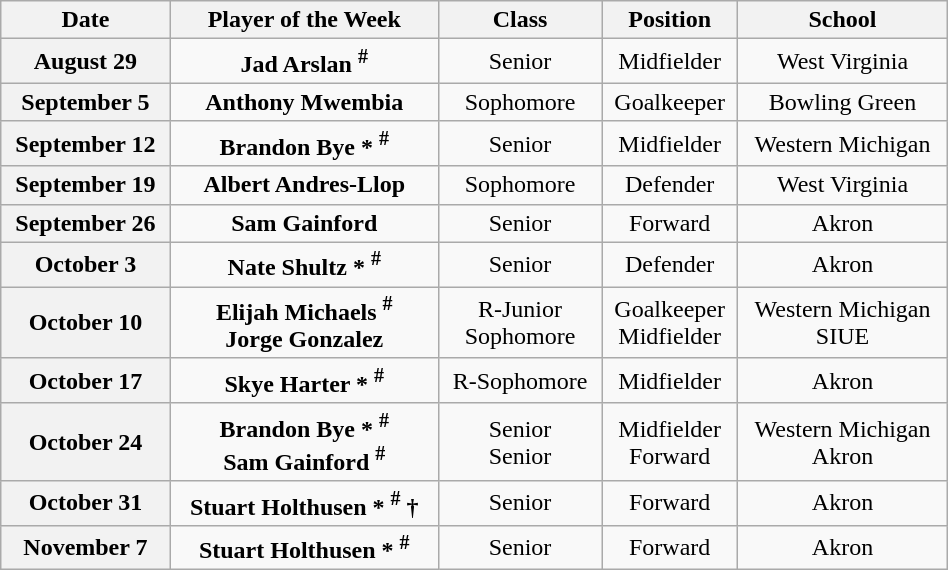<table class="wikitable" style=" text-align:center;width:50%;">
<tr>
<th>Date</th>
<th>Player of the Week</th>
<th>Class</th>
<th>Position</th>
<th>School</th>
</tr>
<tr>
<th>August 29</th>
<td><strong>Jad Arslan <sup>#</sup></strong></td>
<td>Senior</td>
<td>Midfielder</td>
<td>West Virginia</td>
</tr>
<tr>
<th>September 5</th>
<td><strong>Anthony Mwembia</strong></td>
<td>Sophomore</td>
<td>Goalkeeper</td>
<td>Bowling Green</td>
</tr>
<tr>
<th>September 12</th>
<td><strong>Brandon Bye  * <sup>#</sup></strong></td>
<td>Senior</td>
<td>Midfielder</td>
<td>Western Michigan</td>
</tr>
<tr>
<th>September 19</th>
<td><strong>Albert Andres-Llop </strong></td>
<td>Sophomore</td>
<td>Defender</td>
<td>West Virginia</td>
</tr>
<tr>
<th>September 26</th>
<td><strong>Sam Gainford</strong></td>
<td>Senior</td>
<td>Forward</td>
<td>Akron</td>
</tr>
<tr>
<th>October 3</th>
<td><strong>Nate Shultz  * <sup>#</sup>  </strong></td>
<td>Senior</td>
<td>Defender</td>
<td>Akron</td>
</tr>
<tr>
<th>October 10</th>
<td><strong>Elijah Michaels <sup>#</sup><br>Jorge Gonzalez</strong></td>
<td>R-Junior<br>Sophomore</td>
<td>Goalkeeper<br>Midfielder</td>
<td>Western Michigan<br>SIUE</td>
</tr>
<tr>
<th>October 17</th>
<td><strong>Skye Harter * <sup>#</sup></strong></td>
<td>R-Sophomore</td>
<td>Midfielder</td>
<td>Akron</td>
</tr>
<tr>
<th>October 24</th>
<td><strong>Brandon Bye * <sup>#</sup><br>Sam Gainford <sup>#</sup></strong></td>
<td>Senior<br>Senior</td>
<td>Midfielder<br>Forward</td>
<td>Western Michigan<br>Akron</td>
</tr>
<tr>
<th>October 31</th>
<td><strong>Stuart Holthusen * <sup>#</sup> †</strong></td>
<td>Senior</td>
<td>Forward</td>
<td>Akron</td>
</tr>
<tr>
<th>November 7</th>
<td><strong>Stuart Holthusen  * <sup>#</sup></strong></td>
<td>Senior</td>
<td>Forward</td>
<td>Akron</td>
</tr>
</table>
